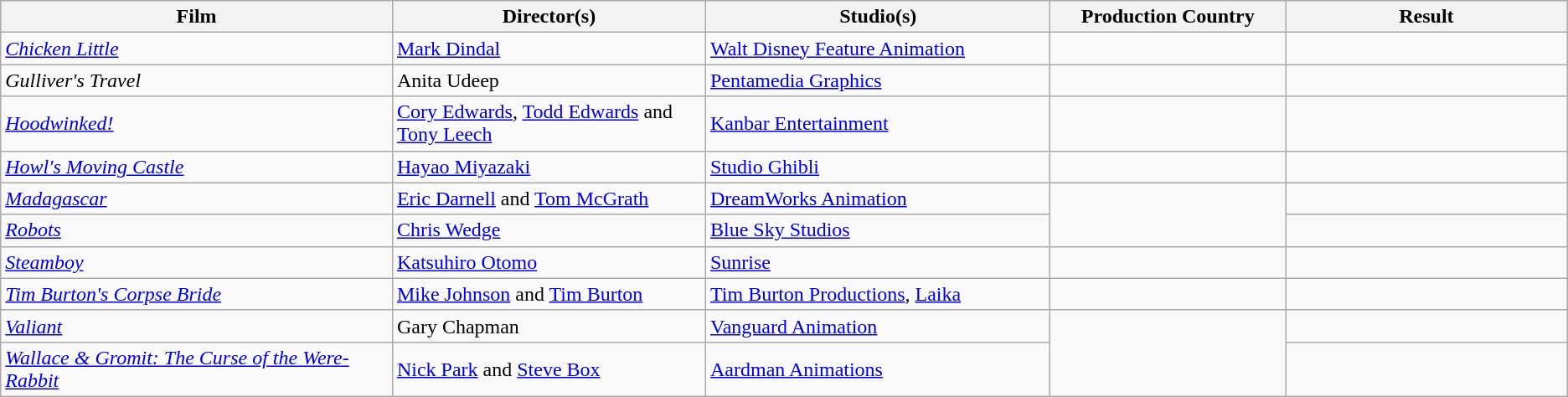<table class="wikitable">
<tr>
<th scope="col" style="width:25%;">Film</th>
<th scope="col" style="width:20%;">Director(s)</th>
<th scope="col" style="width:22%;">Studio(s)</th>
<th scope="col" style="width:15%;">Production Country</th>
<th scope="col">Result</th>
</tr>
<tr>
<td><a href='#'><em>Chicken Little</em></a></td>
<td><a href='#'>Mark Dindal</a></td>
<td><a href='#'>Walt Disney Feature Animation</a></td>
<td></td>
<td></td>
</tr>
<tr>
<td><em>Gulliver's Travel</em></td>
<td>Anita Udeep</td>
<td><a href='#'>Pentamedia Graphics</a></td>
<td></td>
<td></td>
</tr>
<tr>
<td><em><a href='#'>Hoodwinked!</a></em></td>
<td><a href='#'>Cory Edwards</a>, <a href='#'>Todd Edwards</a> and <a href='#'>Tony Leech</a></td>
<td><a href='#'>Kanbar Entertainment</a></td>
<td></td>
<td></td>
</tr>
<tr>
<td><em><a href='#'>Howl's Moving Castle</a></em></td>
<td><a href='#'>Hayao Miyazaki</a></td>
<td><a href='#'>Studio Ghibli</a></td>
<td></td>
<td></td>
</tr>
<tr>
<td><em><a href='#'>Madagascar</a></em></td>
<td><a href='#'>Eric Darnell</a> and <a href='#'>Tom McGrath</a></td>
<td><a href='#'>DreamWorks Animation</a></td>
<td rowspan="2"></td>
<td></td>
</tr>
<tr>
<td><em><a href='#'>Robots</a></em></td>
<td><a href='#'>Chris Wedge</a></td>
<td><a href='#'>Blue Sky Studios</a></td>
<td></td>
</tr>
<tr>
<td><em><a href='#'>Steamboy</a></em></td>
<td><a href='#'>Katsuhiro Otomo</a></td>
<td><a href='#'>Sunrise</a></td>
<td></td>
<td></td>
</tr>
<tr>
<td><em><a href='#'>Tim Burton's Corpse Bride</a></em></td>
<td><a href='#'>Mike Johnson</a> and <a href='#'>Tim Burton</a></td>
<td><a href='#'>Tim Burton Productions</a>, <a href='#'>Laika</a></td>
<td></td>
<td></td>
</tr>
<tr>
<td><em><a href='#'>Valiant</a></em></td>
<td>Gary Chapman</td>
<td><a href='#'>Vanguard Animation</a></td>
<td rowspan="2"><br></td>
<td></td>
</tr>
<tr>
<td><em><a href='#'>Wallace & Gromit: The Curse of the Were-Rabbit</a></em></td>
<td><a href='#'>Nick Park</a> and <a href='#'>Steve Box</a></td>
<td><a href='#'>Aardman Animations</a></td>
<td></td>
</tr>
</table>
